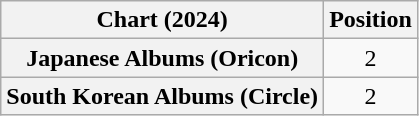<table class="wikitable sortable plainrowheaders" style="text-align:center">
<tr>
<th scope="col">Chart (2024)</th>
<th scope="col">Position</th>
</tr>
<tr>
<th scope="row">Japanese Albums (Oricon)</th>
<td>2</td>
</tr>
<tr>
<th scope="row">South Korean Albums (Circle)</th>
<td>2</td>
</tr>
</table>
